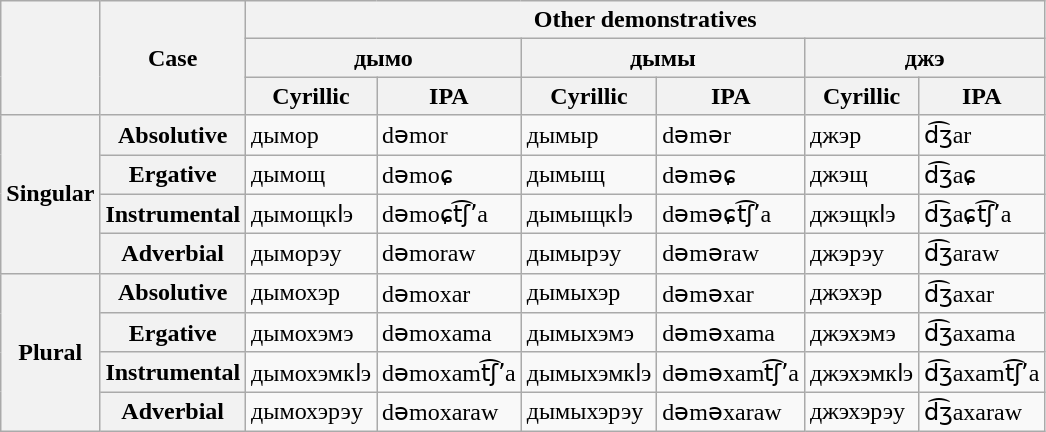<table class="wikitable">
<tr>
<th rowspan=3></th>
<th rowspan=3>Case</th>
<th colspan=12>Other demonstratives</th>
</tr>
<tr>
<th colspan=2>дымо</th>
<th colspan=2>дымы</th>
<th colspan=2>джэ</th>
</tr>
<tr>
<th>Cyrillic</th>
<th>IPA</th>
<th>Cyrillic</th>
<th>IPA</th>
<th>Cyrillic</th>
<th>IPA</th>
</tr>
<tr>
<th rowspan=4>Singular</th>
<th>Absolutive</th>
<td>дымор</td>
<td>dəmor</td>
<td>дымыр</td>
<td>dəmər</td>
<td>джэр</td>
<td>d͡ʒar</td>
</tr>
<tr>
<th>Ergative</th>
<td>дымощ</td>
<td>dəmoɕ</td>
<td>дымыщ</td>
<td>dəməɕ</td>
<td>джэщ</td>
<td>d͡ʒaɕ</td>
</tr>
<tr>
<th>Instrumental</th>
<td>дымощкӏэ</td>
<td>dəmoɕt͡ʃʼa</td>
<td>дымыщкӏэ</td>
<td>dəməɕt͡ʃʼa</td>
<td>джэщкӏэ</td>
<td>d͡ʒaɕt͡ʃʼa</td>
</tr>
<tr>
<th>Adverbial</th>
<td>дыморэу</td>
<td>dəmoraw</td>
<td>дымырэу</td>
<td>dəməraw</td>
<td>джэрэу</td>
<td>d͡ʒaraw</td>
</tr>
<tr>
<th rowspan=4>Plural</th>
<th>Absolutive</th>
<td>дымохэр</td>
<td>dəmoxar</td>
<td>дымыхэр</td>
<td>dəməxar</td>
<td>джэхэр</td>
<td>d͡ʒaxar</td>
</tr>
<tr>
<th>Ergative</th>
<td>дымохэмэ</td>
<td>dəmoxama</td>
<td>дымыхэмэ</td>
<td>dəməxama</td>
<td>джэхэмэ</td>
<td>d͡ʒaxama</td>
</tr>
<tr>
<th>Instrumental</th>
<td>дымохэмкӏэ</td>
<td>dəmoxamt͡ʃʼa</td>
<td>дымыхэмкӏэ</td>
<td>dəməxamt͡ʃʼa</td>
<td>джэхэмкӏэ</td>
<td>d͡ʒaxamt͡ʃʼa</td>
</tr>
<tr>
<th>Adverbial</th>
<td>дымохэрэу</td>
<td>dəmoxaraw</td>
<td>дымыхэрэу</td>
<td>dəməxaraw</td>
<td>джэхэрэу</td>
<td>d͡ʒaxaraw</td>
</tr>
</table>
